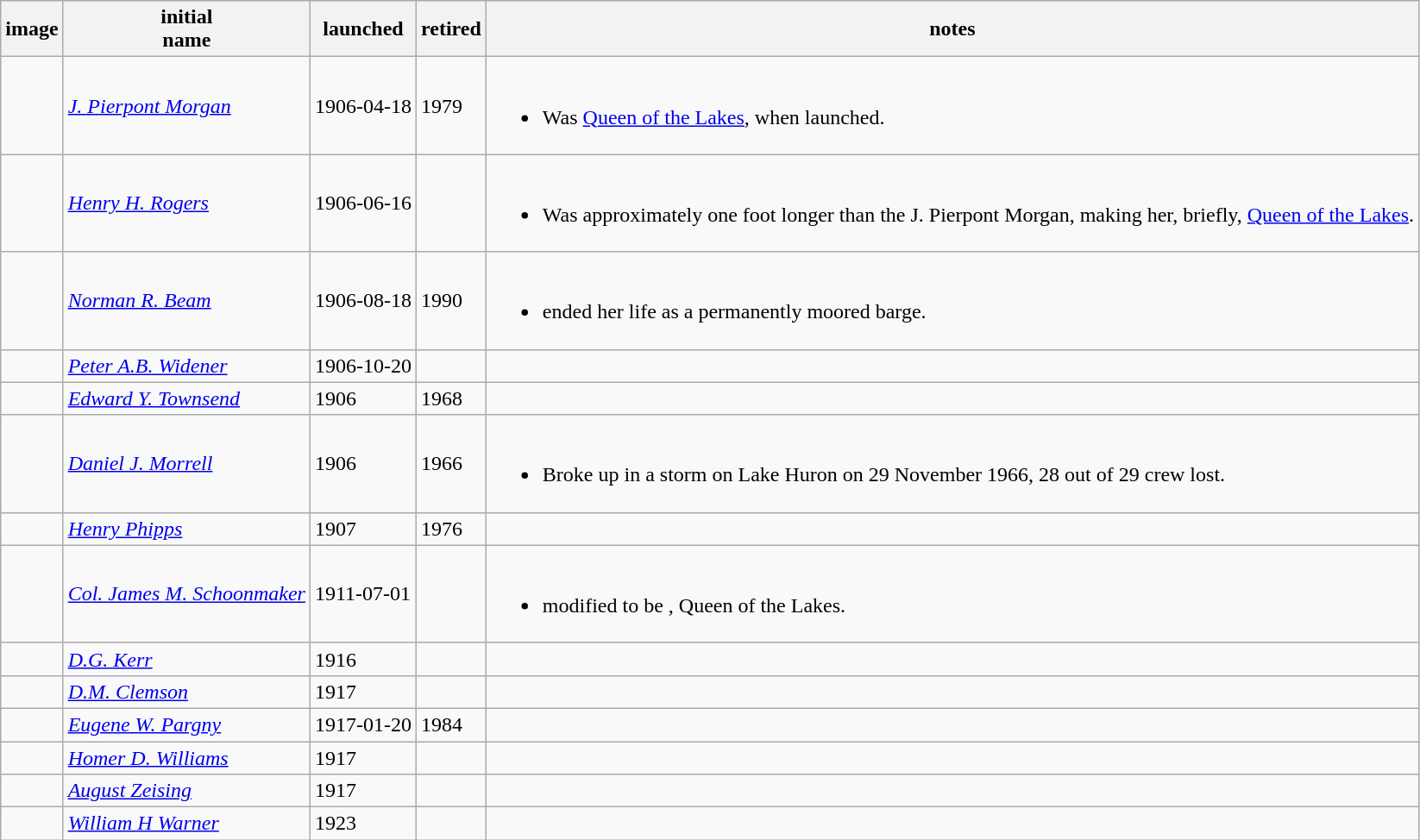<table class="sortable wikitable">
<tr>
<th>image</th>
<th>initial<br>name</th>
<th>launched</th>
<th>retired</th>
<th>notes</th>
</tr>
<tr>
<td></td>
<td><a href='#'><em>J. Pierpont Morgan</em></a></td>
<td>1906-04-18</td>
<td>1979</td>
<td><br><ul><li>Was <a href='#'>Queen of the Lakes</a>, when launched.</li></ul></td>
</tr>
<tr>
<td></td>
<td><em><a href='#'>Henry H. Rogers</a></em></td>
<td>1906-06-16</td>
<td></td>
<td><br><ul><li>Was approximately one foot longer than the J. Pierpont Morgan, making her, briefly, <a href='#'>Queen of the Lakes</a>.</li></ul></td>
</tr>
<tr>
<td></td>
<td><em><a href='#'>Norman R. Beam</a></em></td>
<td>1906-08-18</td>
<td>1990</td>
<td><br><ul><li>ended her life as a permanently moored barge.</li></ul></td>
</tr>
<tr>
<td></td>
<td><em><a href='#'>Peter A.B. Widener</a></em></td>
<td>1906-10-20</td>
<td></td>
<td></td>
</tr>
<tr>
<td></td>
<td><em><a href='#'>Edward Y. Townsend</a></em></td>
<td>1906</td>
<td>1968</td>
<td></td>
</tr>
<tr>
<td></td>
<td><a href='#'><em>Daniel J. Morrell</em></a></td>
<td>1906</td>
<td>1966</td>
<td><br><ul><li>Broke up in a storm on Lake Huron on 29 November 1966, 28 out of 29 crew lost.</li></ul></td>
</tr>
<tr>
<td></td>
<td><a href='#'><em>Henry Phipps</em></a></td>
<td>1907</td>
<td>1976</td>
<td></td>
</tr>
<tr>
<td></td>
<td><em><a href='#'>Col. James M. Schoonmaker</a></em></td>
<td>1911-07-01</td>
<td></td>
<td><br><ul><li>modified to be , Queen of the Lakes.</li></ul></td>
</tr>
<tr>
<td></td>
<td><a href='#'><em>D.G. Kerr</em></a></td>
<td>1916</td>
<td></td>
<td></td>
</tr>
<tr>
<td></td>
<td><a href='#'><em>D.M. Clemson</em></a></td>
<td>1917</td>
<td></td>
<td></td>
</tr>
<tr>
<td></td>
<td><a href='#'><em>Eugene W. Pargny</em></a></td>
<td>1917-01-20</td>
<td>1984</td>
<td></td>
</tr>
<tr>
<td></td>
<td><em><a href='#'>Homer D. Williams</a></em></td>
<td>1917</td>
<td></td>
<td></td>
</tr>
<tr>
<td></td>
<td><em><a href='#'>August Zeising</a></em></td>
<td>1917</td>
<td></td>
<td></td>
</tr>
<tr>
<td></td>
<td><em><a href='#'>William H Warner</a></em></td>
<td>1923</td>
<td></td>
<td></td>
</tr>
</table>
